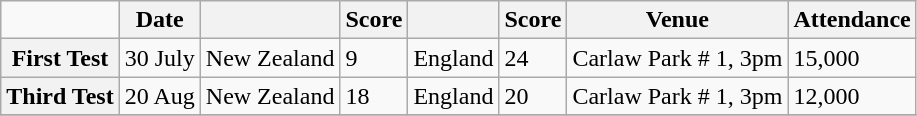<table class="wikitable mw-collapsible">
<tr>
<td></td>
<th scope="col">Date</th>
<th scope="col"></th>
<th scope="col">Score</th>
<th scope="col"></th>
<th scope="col">Score</th>
<th scope="col">Venue</th>
<th scope="col">Attendance</th>
</tr>
<tr>
<th scope="row">First Test</th>
<td>30 July </td>
<td>New Zealand</td>
<td>9</td>
<td>England</td>
<td>24</td>
<td>Carlaw Park # 1, 3pm</td>
<td>15,000</td>
</tr>
<tr>
<th scope="row">Third Test</th>
<td>20 Aug </td>
<td>New Zealand</td>
<td>18</td>
<td>England</td>
<td>20</td>
<td>Carlaw Park # 1, 3pm</td>
<td>12,000</td>
</tr>
<tr>
</tr>
</table>
